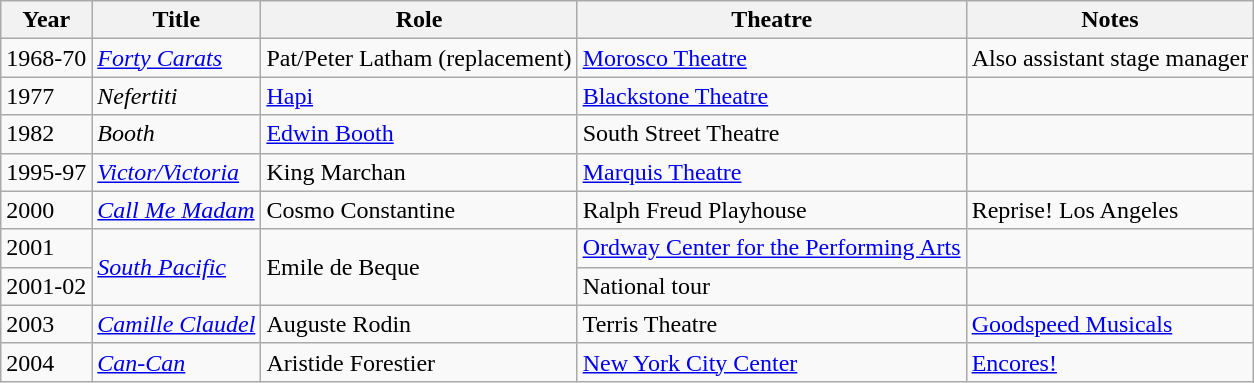<table class="wikitable sortable">
<tr>
<th>Year</th>
<th>Title</th>
<th>Role</th>
<th>Theatre</th>
<th class="unsortable">Notes</th>
</tr>
<tr>
<td>1968-70</td>
<td><em><a href='#'>Forty Carats</a></em></td>
<td>Pat/Peter Latham (replacement)</td>
<td><a href='#'>Morosco Theatre</a></td>
<td>Also assistant stage manager</td>
</tr>
<tr>
<td>1977</td>
<td><em>Nefertiti</em></td>
<td><a href='#'>Hapi</a></td>
<td><a href='#'>Blackstone Theatre</a></td>
<td></td>
</tr>
<tr>
<td>1982</td>
<td><em>Booth</em></td>
<td><a href='#'>Edwin Booth</a></td>
<td>South Street Theatre</td>
<td></td>
</tr>
<tr>
<td>1995-97</td>
<td><em><a href='#'>Victor/Victoria</a></em></td>
<td>King Marchan</td>
<td><a href='#'>Marquis Theatre</a></td>
<td></td>
</tr>
<tr>
<td>2000</td>
<td><em><a href='#'>Call Me Madam</a></em></td>
<td>Cosmo Constantine</td>
<td>Ralph Freud Playhouse</td>
<td>Reprise! Los Angeles</td>
</tr>
<tr>
<td>2001</td>
<td rowspan="2"><em><a href='#'>South Pacific</a></em></td>
<td rowspan="2">Emile de Beque</td>
<td><a href='#'>Ordway Center for the Performing Arts</a></td>
<td></td>
</tr>
<tr>
<td>2001-02</td>
<td>National tour</td>
<td></td>
</tr>
<tr>
<td>2003</td>
<td><em><a href='#'>Camille Claudel</a></em></td>
<td>Auguste Rodin</td>
<td>Terris Theatre</td>
<td><a href='#'>Goodspeed Musicals</a></td>
</tr>
<tr>
<td>2004</td>
<td><em><a href='#'>Can-Can</a></em></td>
<td>Aristide Forestier</td>
<td><a href='#'>New York City Center</a></td>
<td><a href='#'>Encores!</a></td>
</tr>
</table>
